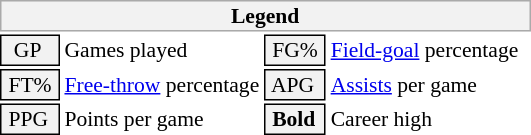<table class="toccolours" style="font-size: 90%; white-space: nowrap;">
<tr>
<th colspan="6" style="background:#f2f2f2; border:1px solid #aaa;">Legend</th>
</tr>
<tr>
<td style="background:#f2f2f2; border:1px solid black;">  GP</td>
<td>Games played</td>
<td style="background:#f2f2f2; border:1px solid black;"> FG% </td>
<td style="padding-right: 8px"><a href='#'>Field-goal</a> percentage</td>
</tr>
<tr>
<td style="background:#f2f2f2; border:1px solid black;"> FT% </td>
<td><a href='#'>Free-throw</a> percentage</td>
<td style="background:#f2f2f2; border:1px solid black;"> APG </td>
<td><a href='#'>Assists</a> per game</td>
</tr>
<tr>
<td style="background:#f2f2f2; border:1px solid black;"> PPG </td>
<td>Points per game</td>
<td style="background-color: #F2F2F2; border: 1px solid black"> <strong>Bold</strong> </td>
<td>Career high</td>
</tr>
<tr>
</tr>
</table>
